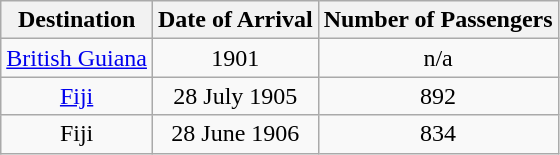<table class="wikitable">
<tr ---- align="center">
<th>Destination</th>
<th>Date of Arrival</th>
<th>Number of Passengers</th>
</tr>
<tr ---- align="center">
<td><a href='#'>British Guiana</a></td>
<td>1901</td>
<td>n/a</td>
</tr>
<tr ---- align="center">
<td><a href='#'>Fiji</a></td>
<td>28 July 1905</td>
<td>892</td>
</tr>
<tr ---- align="center">
<td>Fiji</td>
<td>28 June 1906</td>
<td>834</td>
</tr>
</table>
